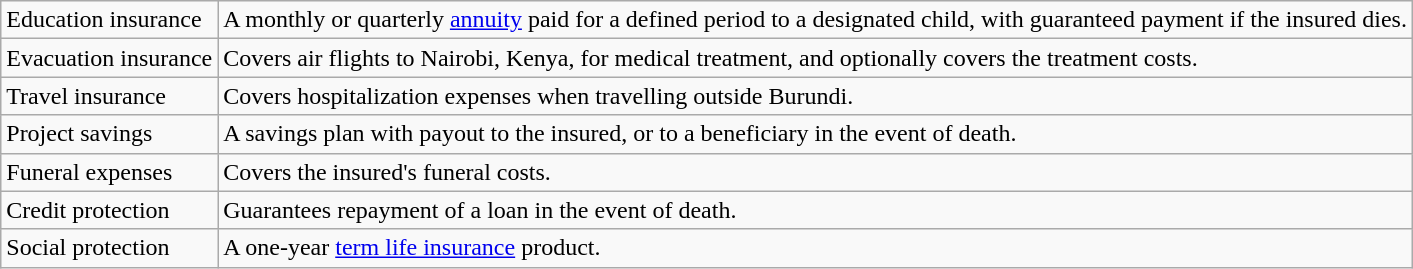<table class=wikitable>
<tr>
<td>Education insurance</td>
<td>A monthly or quarterly <a href='#'>annuity</a> paid for a defined period to a designated child, with guaranteed payment if the insured dies.</td>
</tr>
<tr>
<td>Evacuation insurance</td>
<td>Covers air flights to Nairobi, Kenya, for medical treatment, and optionally covers the treatment costs.</td>
</tr>
<tr>
<td>Travel insurance</td>
<td>Covers hospitalization expenses when travelling outside Burundi.</td>
</tr>
<tr>
<td>Project savings</td>
<td>A savings plan with payout to the insured, or to a beneficiary in the event of death.</td>
</tr>
<tr>
<td>Funeral expenses</td>
<td>Covers the insured's funeral costs.</td>
</tr>
<tr>
<td>Credit protection</td>
<td>Guarantees repayment of a loan in the event of death.</td>
</tr>
<tr>
<td>Social protection</td>
<td>A one-year <a href='#'>term life insurance</a> product.</td>
</tr>
</table>
